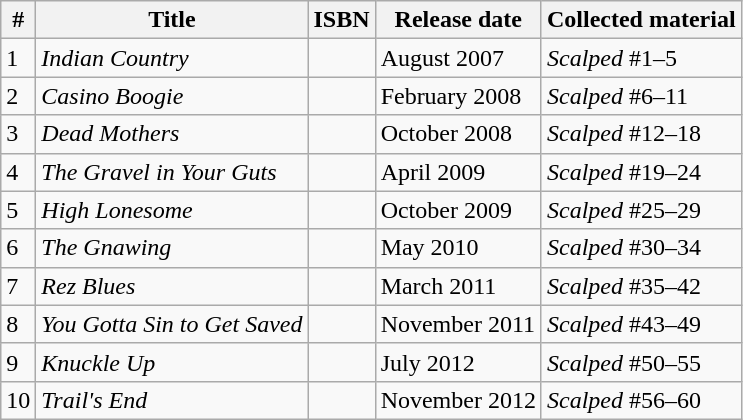<table class="wikitable">
<tr>
<th>#</th>
<th>Title</th>
<th>ISBN</th>
<th>Release date</th>
<th>Collected material</th>
</tr>
<tr>
<td>1</td>
<td><em>Indian Country</em></td>
<td></td>
<td>August 2007</td>
<td><em>Scalped</em> #1–5</td>
</tr>
<tr>
<td>2</td>
<td><em>Casino Boogie</em></td>
<td></td>
<td>February 2008</td>
<td><em>Scalped</em> #6–11</td>
</tr>
<tr>
<td>3</td>
<td><em>Dead Mothers</em></td>
<td></td>
<td>October 2008</td>
<td><em>Scalped</em> #12–18</td>
</tr>
<tr>
<td>4</td>
<td><em>The Gravel in Your Guts</em></td>
<td></td>
<td>April 2009</td>
<td><em>Scalped</em> #19–24</td>
</tr>
<tr>
<td>5</td>
<td><em>High Lonesome</em></td>
<td></td>
<td>October 2009</td>
<td><em>Scalped</em> #25–29</td>
</tr>
<tr>
<td>6</td>
<td><em>The Gnawing</em></td>
<td></td>
<td>May 2010</td>
<td><em>Scalped</em> #30–34</td>
</tr>
<tr>
<td>7</td>
<td><em>Rez Blues</em></td>
<td></td>
<td>March 2011</td>
<td><em>Scalped</em> #35–42</td>
</tr>
<tr>
<td>8</td>
<td><em>You Gotta Sin to Get Saved</em></td>
<td></td>
<td>November 2011</td>
<td><em>Scalped</em> #43–49</td>
</tr>
<tr>
<td>9</td>
<td><em>Knuckle Up</em></td>
<td></td>
<td>July 2012</td>
<td><em>Scalped</em> #50–55</td>
</tr>
<tr>
<td>10</td>
<td><em>Trail's End</em></td>
<td></td>
<td>November 2012</td>
<td><em>Scalped</em> #56–60</td>
</tr>
</table>
